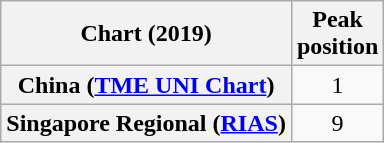<table class="wikitable plainrowheaders sortable" style="text-align:center">
<tr>
<th scope="col">Chart (2019)</th>
<th scope="col">Peak<br>position</th>
</tr>
<tr>
<th scope="row">China (<a href='#'>TME UNI Chart</a>)</th>
<td>1</td>
</tr>
<tr>
<th scope="row">Singapore Regional (<a href='#'>RIAS</a>)</th>
<td>9</td>
</tr>
</table>
